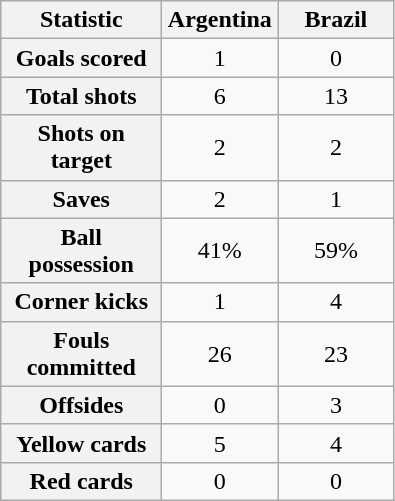<table class="wikitable plainrowheaders" style="text-align:center">
<tr>
<th scope="col" style="width:100px">Statistic</th>
<th scope="col" style="width:70px">Argentina</th>
<th scope="col" style="width:70px">Brazil</th>
</tr>
<tr>
<th scope=row>Goals scored</th>
<td>1</td>
<td>0</td>
</tr>
<tr>
<th scope=row>Total shots</th>
<td>6</td>
<td>13</td>
</tr>
<tr>
<th scope=row>Shots on target</th>
<td>2</td>
<td>2</td>
</tr>
<tr>
<th scope=row>Saves</th>
<td>2</td>
<td>1</td>
</tr>
<tr>
<th scope=row>Ball possession</th>
<td>41%</td>
<td>59%</td>
</tr>
<tr>
<th scope=row>Corner kicks</th>
<td>1</td>
<td>4</td>
</tr>
<tr>
<th scope=row>Fouls committed</th>
<td>26</td>
<td>23</td>
</tr>
<tr>
<th scope=row>Offsides</th>
<td>0</td>
<td>3</td>
</tr>
<tr>
<th scope=row>Yellow cards</th>
<td>5</td>
<td>4</td>
</tr>
<tr>
<th scope=row>Red cards</th>
<td>0</td>
<td>0</td>
</tr>
</table>
